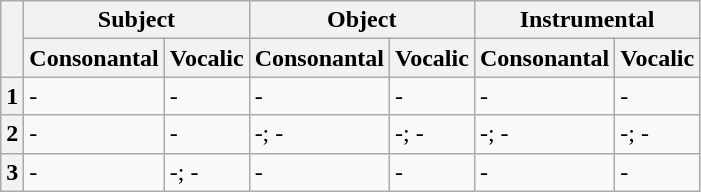<table class="wikitable">
<tr>
<th rowspan="2"></th>
<th colspan="2">Subject</th>
<th colspan="2">Object</th>
<th colspan="2">Instrumental</th>
</tr>
<tr>
<th>Consonantal</th>
<th>Vocalic</th>
<th>Consonantal</th>
<th>Vocalic</th>
<th>Consonantal</th>
<th>Vocalic</th>
</tr>
<tr>
<th>1</th>
<td>-</td>
<td>-</td>
<td>-</td>
<td>-</td>
<td>-</td>
<td>-</td>
</tr>
<tr>
<th>2</th>
<td>-</td>
<td>-</td>
<td>-; -</td>
<td>-; -</td>
<td>-; -</td>
<td>-; -</td>
</tr>
<tr>
<th>3</th>
<td>-</td>
<td>-; -</td>
<td>-</td>
<td>-</td>
<td>-</td>
<td>-</td>
</tr>
</table>
